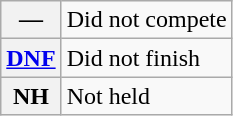<table class="wikitable">
<tr>
<th scope="row">—</th>
<td>Did not compete</td>
</tr>
<tr>
<th scope="row"><a href='#'>DNF</a></th>
<td>Did not finish</td>
</tr>
<tr>
<th scope="row">NH</th>
<td>Not held</td>
</tr>
</table>
